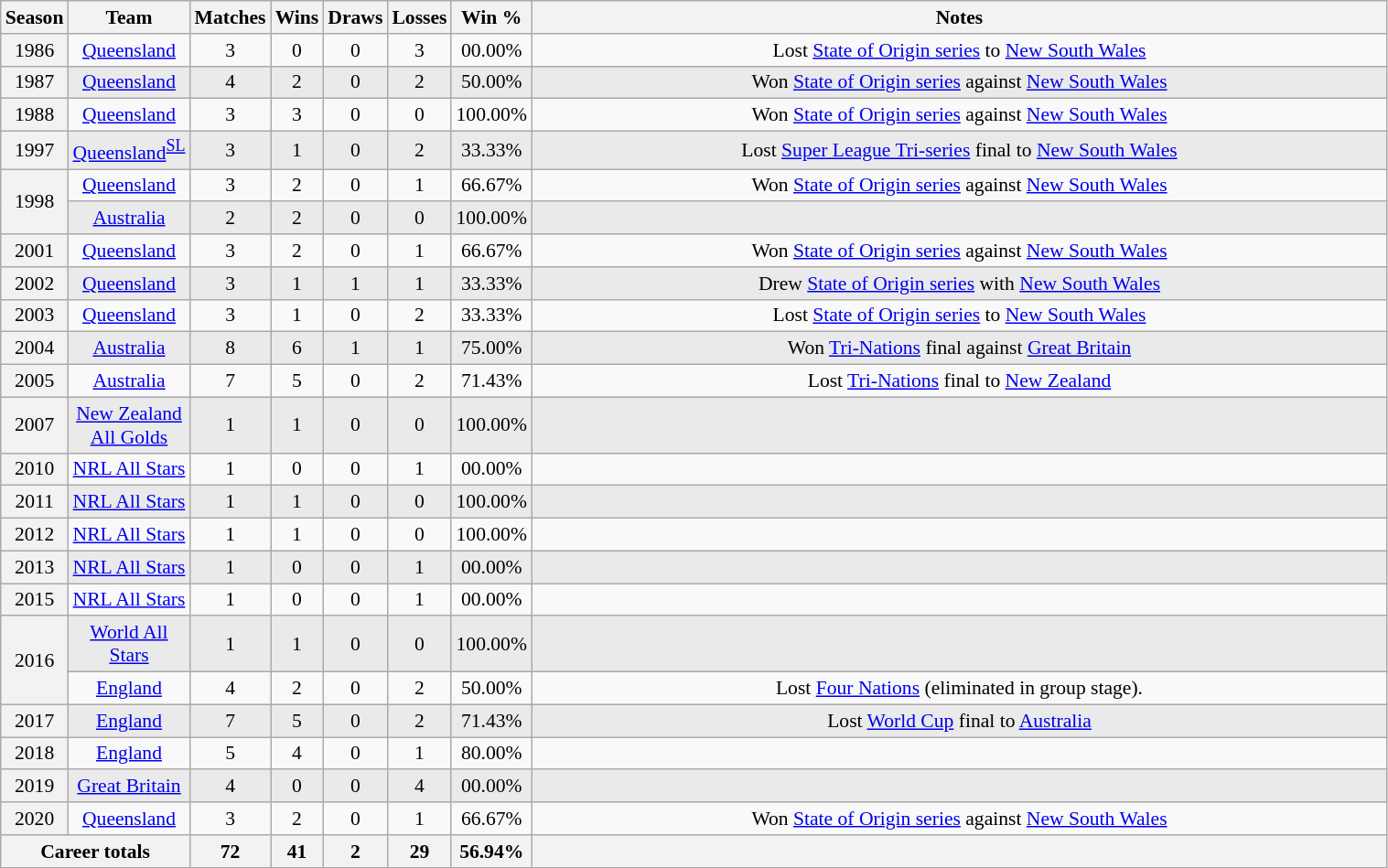<table class="wikitable sortable" style="font-size:90%; text-align:center; width:80%;">
<tr>
<th width="2%">Season</th>
<th width="8%">Team</th>
<th width="2%">Matches</th>
<th width="2%">Wins</th>
<th width="2%">Draws</th>
<th width="2%">Losses</th>
<th width="2%">Win %</th>
<th>Notes</th>
</tr>
<tr>
<th scope="row" style="text-align:center; font-weight:normal">1986</th>
<td><a href='#'>Queensland</a></td>
<td>3</td>
<td>0</td>
<td>0</td>
<td>3</td>
<td>00.00%</td>
<td>Lost <a href='#'>State of Origin series</a> to <a href='#'>New South Wales</a></td>
</tr>
<tr style="background:#eaeaea;">
<th scope="row" style="text-align:center; font-weight:normal">1987</th>
<td><a href='#'>Queensland</a></td>
<td>4</td>
<td>2</td>
<td>0</td>
<td>2</td>
<td>50.00%</td>
<td>Won <a href='#'>State of Origin series</a> against <a href='#'>New South Wales</a></td>
</tr>
<tr>
<th scope="row" style="text-align:center; font-weight:normal">1988</th>
<td style="text-align:center;"><a href='#'>Queensland</a></td>
<td>3</td>
<td>3</td>
<td>0</td>
<td>0</td>
<td>100.00%</td>
<td>Won <a href='#'>State of Origin series</a> against <a href='#'>New South Wales</a></td>
</tr>
<tr style="background:#eaeaea;">
<th scope="row" style="text-align:center; font-weight:normal">1997</th>
<td style="text-align:center;"><a href='#'>Queensland</a><sup><a href='#'>SL</a></sup></td>
<td>3</td>
<td>1</td>
<td>0</td>
<td>2</td>
<td>33.33%</td>
<td>Lost <a href='#'>Super League Tri-series</a> final to <a href='#'>New South Wales</a></td>
</tr>
<tr>
<th rowspan="2" scope="row" style="text-align:center; font-weight:normal">1998</th>
<td style="text-align:center;"><a href='#'>Queensland</a></td>
<td>3</td>
<td>2</td>
<td>0</td>
<td>1</td>
<td>66.67%</td>
<td>Won <a href='#'>State of Origin series</a> against <a href='#'>New South Wales</a></td>
</tr>
<tr style="background:#eaeaea;">
<td style="text-align:center;"><a href='#'>Australia</a></td>
<td>2</td>
<td>2</td>
<td>0</td>
<td>0</td>
<td>100.00%</td>
<td></td>
</tr>
<tr>
<th scope="row" style="text-align:center; font-weight:normal">2001</th>
<td style="text-align:center;"><a href='#'>Queensland</a></td>
<td>3</td>
<td>2</td>
<td>0</td>
<td>1</td>
<td>66.67%</td>
<td>Won <a href='#'>State of Origin series</a> against <a href='#'>New South Wales</a></td>
</tr>
<tr style="background:#eaeaea;">
<th scope="row" style="text-align:center; font-weight:normal">2002</th>
<td style="text-align:center;"><a href='#'>Queensland</a></td>
<td>3</td>
<td>1</td>
<td>1</td>
<td>1</td>
<td>33.33%</td>
<td>Drew <a href='#'>State of Origin series</a> with <a href='#'>New South Wales</a></td>
</tr>
<tr>
<th scope="row" style="text-align:center; font-weight:normal">2003</th>
<td style="text-align:center;"><a href='#'>Queensland</a></td>
<td>3</td>
<td>1</td>
<td>0</td>
<td>2</td>
<td>33.33%</td>
<td>Lost <a href='#'>State of Origin series</a> to <a href='#'>New South Wales</a></td>
</tr>
<tr style="background:#eaeaea;">
<th scope="row" style="text-align:center; font-weight:normal">2004</th>
<td style="text-align:center;"><a href='#'>Australia</a></td>
<td>8</td>
<td>6</td>
<td>1</td>
<td>1</td>
<td>75.00%</td>
<td>Won <a href='#'>Tri-Nations</a> final against <a href='#'>Great Britain</a></td>
</tr>
<tr>
<th scope="row" style="text-align:center; font-weight:normal">2005</th>
<td style="text-align:center;"><a href='#'>Australia</a></td>
<td>7</td>
<td>5</td>
<td>0</td>
<td>2</td>
<td>71.43%</td>
<td>Lost <a href='#'>Tri-Nations</a> final to <a href='#'>New Zealand</a></td>
</tr>
<tr style="background:#eaeaea;">
<th scope="row" style="text-align:center; font-weight:normal">2007</th>
<td style="text-align:center;"><a href='#'>New Zealand All Golds</a></td>
<td>1</td>
<td>1</td>
<td>0</td>
<td>0</td>
<td>100.00%</td>
<td></td>
</tr>
<tr>
<th scope="row" style="text-align:center; font-weight:normal">2010</th>
<td style="text-align:center;"><a href='#'>NRL All Stars</a></td>
<td>1</td>
<td>0</td>
<td>0</td>
<td>1</td>
<td>00.00%</td>
<td></td>
</tr>
<tr style="background:#eaeaea;">
<th scope="row" style="text-align:center; font-weight:normal">2011</th>
<td style="text-align:center;"><a href='#'>NRL All Stars</a></td>
<td>1</td>
<td>1</td>
<td>0</td>
<td>0</td>
<td>100.00%</td>
<td></td>
</tr>
<tr>
<th scope="row" style="text-align:center; font-weight:normal">2012</th>
<td style="text-align:center;"><a href='#'>NRL All Stars</a></td>
<td>1</td>
<td>1</td>
<td>0</td>
<td>0</td>
<td>100.00%</td>
<td></td>
</tr>
<tr style="background:#eaeaea;">
<th scope="row" style="text-align:center; font-weight:normal">2013</th>
<td style="text-align:center;"><a href='#'>NRL All Stars</a></td>
<td>1</td>
<td>0</td>
<td>0</td>
<td>1</td>
<td>00.00%</td>
<td></td>
</tr>
<tr>
<th scope="row" style="text-align:center; font-weight:normal">2015</th>
<td style="text-align:center;"><a href='#'>NRL All Stars</a></td>
<td>1</td>
<td>0</td>
<td>0</td>
<td>1</td>
<td>00.00%</td>
<td></td>
</tr>
<tr style="background:#eaeaea;">
<th rowspan="2" scope="row" style="text-align:center; font-weight:normal">2016</th>
<td style="text-align:center;"><a href='#'>World All Stars</a></td>
<td>1</td>
<td>1</td>
<td>0</td>
<td>0</td>
<td>100.00%</td>
<td></td>
</tr>
<tr>
<td style="text-align:center;"><a href='#'>England</a></td>
<td>4</td>
<td>2</td>
<td>0</td>
<td>2</td>
<td>50.00%</td>
<td>Lost <a href='#'>Four Nations</a> (eliminated in group stage).</td>
</tr>
<tr style="background:#eaeaea;">
<th scope="row" style="text-align:center; font-weight:normal">2017</th>
<td style="text-align:center;"><a href='#'>England</a></td>
<td>7</td>
<td>5</td>
<td>0</td>
<td>2</td>
<td>71.43%</td>
<td>Lost <a href='#'>World Cup</a> final to <a href='#'>Australia</a></td>
</tr>
<tr>
<th scope="row" style="text-align:center; font-weight:normal">2018</th>
<td style="text-align:center;"><a href='#'>England</a></td>
<td>5</td>
<td>4</td>
<td>0</td>
<td>1</td>
<td>80.00%</td>
<td></td>
</tr>
<tr style="background:#eaeaea;">
<th scope="row" style="text-align:center; font-weight:normal">2019</th>
<td style="text-align:center;"><a href='#'>Great Britain</a></td>
<td>4</td>
<td>0</td>
<td>0</td>
<td>4</td>
<td>00.00%</td>
<td></td>
</tr>
<tr>
<th scope="row" style="text-align:center; font-weight:normal">2020</th>
<td style="text-align:center;"><a href='#'>Queensland</a></td>
<td>3</td>
<td>2</td>
<td>0</td>
<td>1</td>
<td>66.67%</td>
<td>Won <a href='#'>State of Origin series</a> against <a href='#'>New South Wales</a></td>
</tr>
<tr class="sortbottom">
<th colspan="2">Career totals</th>
<th>72</th>
<th>41</th>
<th>2</th>
<th>29</th>
<th>56.94%</th>
<th></th>
</tr>
</table>
